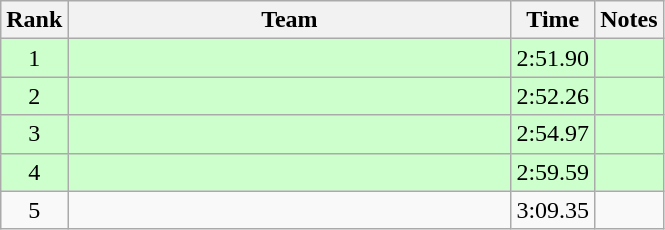<table class="wikitable" style="text-align:center">
<tr>
<th>Rank</th>
<th Style="width:18em">Team</th>
<th>Time</th>
<th>Notes</th>
</tr>
<tr style="background:#cfc">
<td>1</td>
<td style="text-align:left"></td>
<td>2:51.90</td>
<td></td>
</tr>
<tr style="background:#cfc">
<td>2</td>
<td style="text-align:left"></td>
<td>2:52.26</td>
<td></td>
</tr>
<tr style="background:#cfc">
<td>3</td>
<td style="text-align:left"></td>
<td>2:54.97</td>
<td></td>
</tr>
<tr style="background:#cfc">
<td>4</td>
<td style="text-align:left"></td>
<td>2:59.59</td>
<td></td>
</tr>
<tr>
<td>5</td>
<td style="text-align:left"></td>
<td>3:09.35</td>
<td></td>
</tr>
</table>
